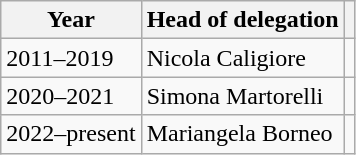<table class="wikitable">
<tr>
<th>Year</th>
<th>Head of delegation</th>
<th></th>
</tr>
<tr>
<td>2011–2019</td>
<td>Nicola Caligiore</td>
<td></td>
</tr>
<tr>
<td>2020–2021</td>
<td>Simona Martorelli</td>
<td></td>
</tr>
<tr>
<td>2022–present</td>
<td>Mariangela Borneo</td>
<td></td>
</tr>
</table>
